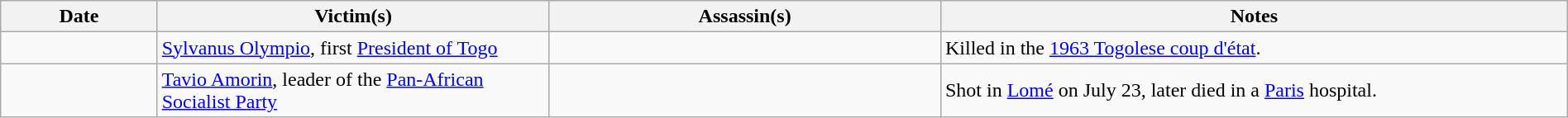<table class="wikitable sortable" style="width:100%">
<tr>
<th style="width:10%">Date</th>
<th style="width:25%">Victim(s)</th>
<th style="width:25%">Assassin(s)</th>
<th style="width:40%">Notes</th>
</tr>
<tr>
<td></td>
<td><a href='#'>Sylvanus Olympio</a>, first <a href='#'>President of Togo</a></td>
<td></td>
<td>Killed in the <a href='#'>1963 Togolese coup d'état</a>.</td>
</tr>
<tr>
<td></td>
<td><a href='#'>Tavio Amorin</a>, leader of the <a href='#'>Pan-African Socialist Party</a></td>
<td></td>
<td>Shot in <a href='#'>Lomé</a> on July 23, later died in a <a href='#'>Paris</a> hospital.</td>
</tr>
</table>
